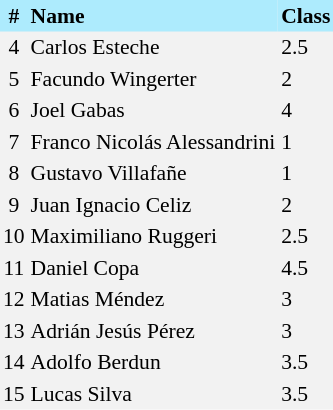<table border=0 cellpadding=2 cellspacing=0  |- bgcolor=#F2F2F2 style="text-align:center; font-size:90%;">
<tr bgcolor=#ADEBFD>
<th>#</th>
<th align=left>Name</th>
<th align=left>Class</th>
</tr>
<tr>
<td>4</td>
<td align=left>Carlos Esteche</td>
<td align=left>2.5</td>
</tr>
<tr>
<td>5</td>
<td align=left>Facundo Wingerter</td>
<td align=left>2</td>
</tr>
<tr>
<td>6</td>
<td align=left>Joel Gabas</td>
<td align=left>4</td>
</tr>
<tr>
<td>7</td>
<td align=left>Franco Nicolás Alessandrini</td>
<td align=left>1</td>
</tr>
<tr>
<td>8</td>
<td align=left>Gustavo Villafañe</td>
<td align=left>1</td>
</tr>
<tr>
<td>9</td>
<td align=left>Juan Ignacio Celiz</td>
<td align=left>2</td>
</tr>
<tr>
<td>10</td>
<td align=left>Maximiliano Ruggeri</td>
<td align=left>2.5</td>
</tr>
<tr>
<td>11</td>
<td align=left>Daniel Copa</td>
<td align=left>4.5</td>
</tr>
<tr>
<td>12</td>
<td align=left>Matias Méndez</td>
<td align=left>3</td>
</tr>
<tr>
<td>13</td>
<td align=left>Adrián Jesús Pérez</td>
<td align=left>3</td>
</tr>
<tr>
<td>14</td>
<td align=left>Adolfo Berdun</td>
<td align=left>3.5</td>
</tr>
<tr>
<td>15</td>
<td align=left>Lucas Silva</td>
<td align=left>3.5</td>
</tr>
</table>
